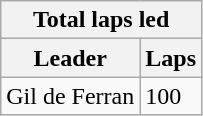<table class="wikitable">
<tr>
<th colspan=2>Total laps led</th>
</tr>
<tr>
<th>Leader</th>
<th>Laps</th>
</tr>
<tr>
<td>Gil de Ferran</td>
<td>100</td>
</tr>
</table>
